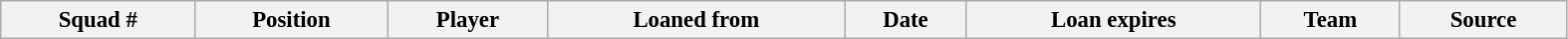<table width=83% class="wikitable sortable" style="text-align:center; font-size:95%; text-align:left">
<tr>
<th>Squad #</th>
<th>Position</th>
<th>Player</th>
<th>Loaned from</th>
<th>Date</th>
<th>Loan expires</th>
<th>Team</th>
<th>Source</th>
</tr>
</table>
